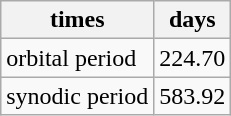<table class="wikitable">
<tr>
<th>times</th>
<th>days</th>
</tr>
<tr>
<td>orbital period</td>
<td>224.70</td>
</tr>
<tr>
<td>synodic period</td>
<td>583.92</td>
</tr>
</table>
